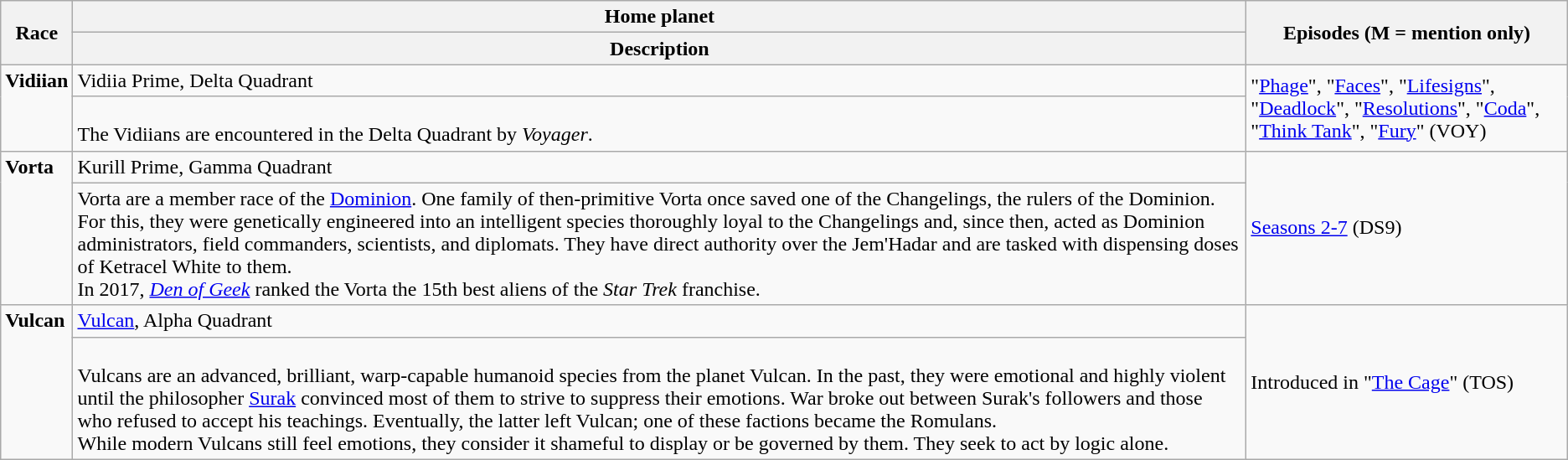<table class="wikitable">
<tr>
<th rowspan="2">Race</th>
<th>Home planet</th>
<th rowspan="2">Episodes (M = mention only)</th>
</tr>
<tr>
<th>Description</th>
</tr>
<tr>
<td rowspan="2" style="vertical-align: top;"><strong>Vidiian</strong> </td>
<td>Vidiia Prime, Delta Quadrant</td>
<td rowspan="2">"<a href='#'>Phage</a>", "<a href='#'>Faces</a>", "<a href='#'>Lifesigns</a>", "<a href='#'>Deadlock</a>", "<a href='#'>Resolutions</a>", "<a href='#'>Coda</a>", "<a href='#'>Think Tank</a>", "<a href='#'>Fury</a>" (VOY)</td>
</tr>
<tr>
<td><br>The Vidiians are encountered in the Delta Quadrant by <em>Voyager</em>.</td>
</tr>
<tr>
<td rowspan="2" style="vertical-align: top;"><strong>Vorta</strong> </td>
<td>Kurill Prime, Gamma Quadrant</td>
<td rowspan="2"><a href='#'>Seasons 2-7</a> (DS9)</td>
</tr>
<tr>
<td>Vorta are a member race of the <a href='#'>Dominion</a>. One family of then-primitive Vorta once saved one of the Changelings, the rulers of the Dominion. For this, they were genetically engineered into an intelligent species thoroughly loyal to the Changelings and, since then, acted as Dominion administrators, field commanders, scientists, and diplomats. They have direct authority over the Jem'Hadar and are tasked with dispensing doses of Ketracel White to them.<br>In 2017, <em><a href='#'>Den of Geek</a></em> ranked the Vorta the 15th best aliens of the <em>Star Trek</em> franchise.</td>
</tr>
<tr>
<td rowspan="2" style="vertical-align: top;"><strong>Vulcan</strong> </td>
<td><a href='#'>Vulcan</a>, Alpha Quadrant</td>
<td rowspan="2">Introduced in "<a href='#'>The Cage</a>" (TOS)</td>
</tr>
<tr>
<td><br>Vulcans are an advanced, brilliant, warp-capable humanoid species from the planet Vulcan. In the past, they were emotional and highly violent until the philosopher <a href='#'>Surak</a> convinced most of them to strive to suppress their emotions. War broke out between Surak's followers and those who refused to accept his teachings. Eventually, the latter left Vulcan; one of these factions became the Romulans.<br>While modern Vulcans still feel emotions, they consider it shameful to display or be governed by them. They seek to act by logic alone.</td>
</tr>
</table>
